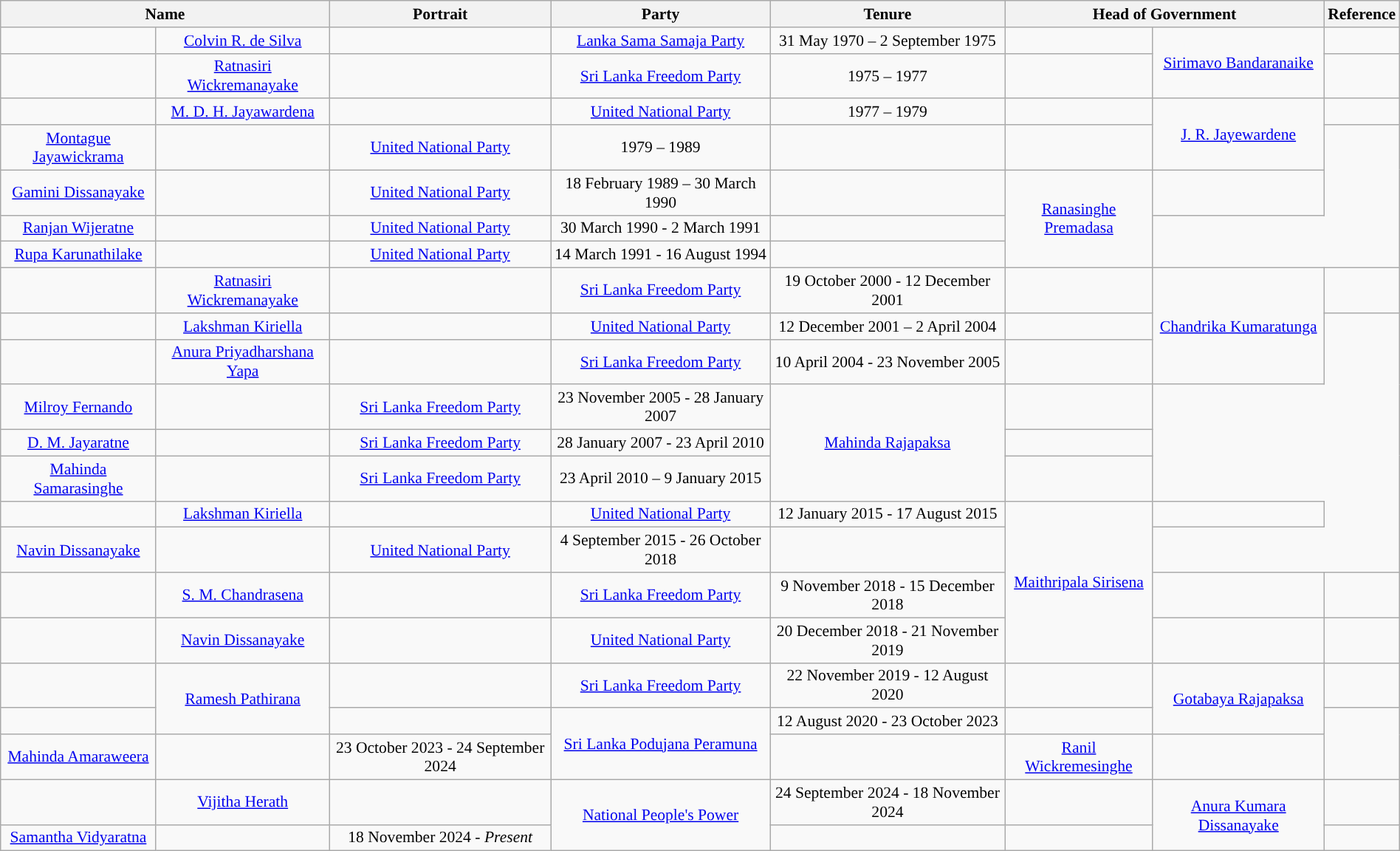<table class="wikitable" style="margin:1em auto; font-size:90%; text-align:center;">
<tr>
<th colspan="2">Name</th>
<th>Portrait</th>
<th>Party</th>
<th>Tenure</th>
<th colspan="2">Head of Government</th>
<th>Reference</th>
</tr>
<tr>
<td !align="centre" style="background:"></td>
<td><a href='#'>Colvin R. de Silva</a></td>
<td></td>
<td><a href='#'>Lanka Sama Samaja Party</a></td>
<td>31 May 1970 – 2 September 1975</td>
<td !align="centre" style="background:"></td>
<td rowspan="2"><a href='#'>Sirimavo Bandaranaike</a></td>
<td></td>
</tr>
<tr>
<td !align="centre" style="background:"></td>
<td><a href='#'>Ratnasiri Wickremanayake</a></td>
<td></td>
<td><a href='#'>Sri Lanka Freedom Party</a></td>
<td>1975 – 1977</td>
<td></td>
</tr>
<tr>
<td !align="centre" style="background:"></td>
<td><a href='#'>M. D. H. Jayawardena</a></td>
<td></td>
<td><a href='#'>United National Party</a></td>
<td>1977 – 1979</td>
<td !align="centre" style="background:"></td>
<td rowspan="2"><a href='#'>J. R. Jayewardene</a></td>
<td></td>
</tr>
<tr>
<td><a href='#'>Montague Jayawickrama</a></td>
<td></td>
<td><a href='#'>United National Party</a></td>
<td>1979 – 1989</td>
<td></td>
</tr>
<tr>
<td><a href='#'>Gamini Dissanayake</a></td>
<td></td>
<td><a href='#'>United National Party</a></td>
<td>18 February 1989 – 30 March 1990</td>
<td !align="centre" style="background:"></td>
<td rowspan="3"><a href='#'>Ranasinghe Premadasa</a></td>
<td></td>
</tr>
<tr>
<td><a href='#'>Ranjan Wijeratne</a></td>
<td></td>
<td><a href='#'>United National Party</a></td>
<td>30 March 1990 - 2 March 1991</td>
<td></td>
</tr>
<tr>
<td><a href='#'>Rupa Karunathilake</a></td>
<td></td>
<td><a href='#'>United National Party</a></td>
<td>14 March 1991 - 16 August 1994</td>
<td></td>
</tr>
<tr>
<td !align="centre" style="background:"></td>
<td><a href='#'>Ratnasiri Wickremanayake</a></td>
<td></td>
<td><a href='#'>Sri Lanka Freedom Party</a></td>
<td>19 October 2000 - 12 December 2001</td>
<td !align="centre" style="background:"></td>
<td rowspan="3"><a href='#'>Chandrika Kumaratunga</a></td>
<td></td>
</tr>
<tr>
<td !align="centre" style="background:"></td>
<td><a href='#'>Lakshman Kiriella</a></td>
<td></td>
<td><a href='#'>United National Party</a></td>
<td>12 December 2001 – 2 April 2004</td>
<td></td>
</tr>
<tr>
<td !align="centre" style="background:"></td>
<td><a href='#'>Anura Priyadharshana Yapa</a></td>
<td></td>
<td><a href='#'>Sri Lanka Freedom Party</a></td>
<td>10 April 2004 - 23 November 2005</td>
<td></td>
</tr>
<tr>
<td><a href='#'>Milroy Fernando</a></td>
<td></td>
<td><a href='#'>Sri Lanka Freedom Party</a></td>
<td>23 November 2005 - 28 January 2007</td>
<td rowspan="3"><a href='#'>Mahinda Rajapaksa</a></td>
<td></td>
</tr>
<tr>
<td><a href='#'>D. M. Jayaratne</a></td>
<td></td>
<td><a href='#'>Sri Lanka Freedom Party</a></td>
<td>28 January 2007 - 23 April 2010</td>
<td></td>
</tr>
<tr>
<td><a href='#'>Mahinda Samarasinghe</a></td>
<td></td>
<td><a href='#'>Sri Lanka Freedom Party</a></td>
<td>23 April 2010 – 9 January 2015</td>
<td></td>
</tr>
<tr>
<td !align="centre" style="background:"></td>
<td><a href='#'>Lakshman Kiriella</a></td>
<td></td>
<td><a href='#'>United National Party</a></td>
<td>12 January 2015 - 17 August 2015</td>
<td rowspan="4"><a href='#'>Maithripala Sirisena</a></td>
<td></td>
</tr>
<tr>
<td><a href='#'>Navin Dissanayake</a></td>
<td></td>
<td><a href='#'>United National Party</a></td>
<td>4 September 2015 - 26 October 2018</td>
<td></td>
</tr>
<tr>
<td !align="centre" style="background:"></td>
<td><a href='#'>S. M. Chandrasena</a></td>
<td></td>
<td><a href='#'>Sri Lanka Freedom Party</a></td>
<td>9 November 2018 - 15 December 2018</td>
<td !align="centre" style="background:"></td>
<td></td>
</tr>
<tr>
<td !align="centre" style="background:"></td>
<td><a href='#'>Navin Dissanayake</a></td>
<td></td>
<td><a href='#'>United National Party</a></td>
<td>20 December 2018 - 21 November 2019</td>
<td !align="centre" style="background:"></td>
<td></td>
</tr>
<tr>
<td !align="centre" style="background:"></td>
<td rowspan="2"><a href='#'>Ramesh Pathirana</a></td>
<td></td>
<td><a href='#'>Sri Lanka Freedom Party</a></td>
<td>22 November 2019 - 12 August 2020</td>
<td !align="centre" style="background:"></td>
<td rowspan="2"><a href='#'>Gotabaya Rajapaksa</a></td>
<td></td>
</tr>
<tr>
<td !align="centre" style="background:"></td>
<td></td>
<td rowspan="2"><a href='#'>Sri Lanka Podujana Peramuna</a></td>
<td>12 August 2020 - 23 October 2023</td>
<td></td>
</tr>
<tr>
<td><a href='#'>Mahinda Amaraweera</a></td>
<td></td>
<td>23 October 2023 - 24 September 2024</td>
<td !align="centre" style="background:"></td>
<td><a href='#'>Ranil Wickremesinghe</a></td>
<td></td>
</tr>
<tr>
<td !align="centre" style="background:"></td>
<td><a href='#'>Vijitha Herath</a></td>
<td></td>
<td rowspan="2"><a href='#'>National People's Power</a></td>
<td>24 September 2024 - 18 November 2024</td>
<td !align="centre" style="background:"></td>
<td rowspan="2"><a href='#'>Anura Kumara Dissanayake</a></td>
<td></td>
</tr>
<tr>
<td><a href='#'>Samantha Vidyaratna</a></td>
<td></td>
<td>18 November 2024 - <em>Present</em></td>
<td></td>
</tr>
</table>
